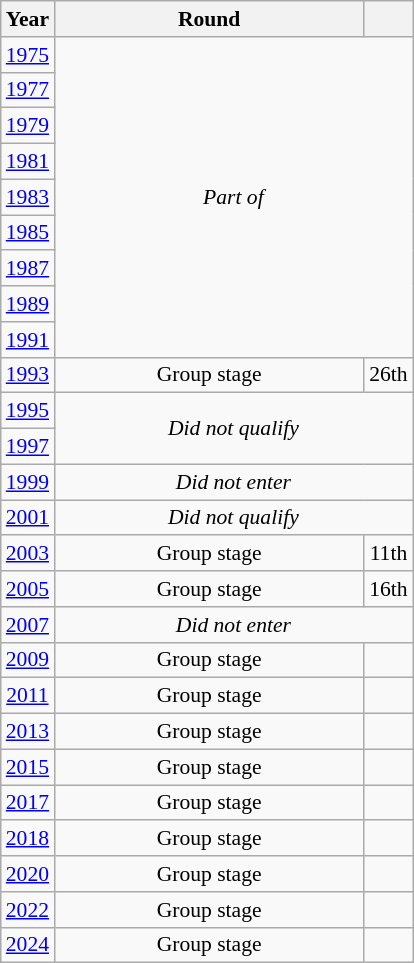<table class="wikitable" style="text-align: center; font-size:90%">
<tr>
<th>Year</th>
<th style="width:200px">Round</th>
<th></th>
</tr>
<tr>
<td><a href='#'>1975</a></td>
<td colspan="2" rowspan="9"><em>Part of </em></td>
</tr>
<tr>
<td><a href='#'>1977</a></td>
</tr>
<tr>
<td><a href='#'>1979</a></td>
</tr>
<tr>
<td><a href='#'>1981</a></td>
</tr>
<tr>
<td><a href='#'>1983</a></td>
</tr>
<tr>
<td><a href='#'>1985</a></td>
</tr>
<tr>
<td><a href='#'>1987</a></td>
</tr>
<tr>
<td><a href='#'>1989</a></td>
</tr>
<tr>
<td><a href='#'>1991</a></td>
</tr>
<tr>
<td><a href='#'>1993</a></td>
<td>Group stage</td>
<td>26th</td>
</tr>
<tr>
<td><a href='#'>1995</a></td>
<td colspan="2" rowspan="2"><em>Did not qualify</em></td>
</tr>
<tr>
<td><a href='#'>1997</a></td>
</tr>
<tr>
<td><a href='#'>1999</a></td>
<td colspan="2"><em>Did not enter</em></td>
</tr>
<tr>
<td><a href='#'>2001</a></td>
<td colspan="2"><em>Did not qualify</em></td>
</tr>
<tr>
<td><a href='#'>2003</a></td>
<td>Group stage</td>
<td>11th</td>
</tr>
<tr>
<td><a href='#'>2005</a></td>
<td>Group stage</td>
<td>16th</td>
</tr>
<tr>
<td><a href='#'>2007</a></td>
<td colspan="2"><em>Did not enter</em></td>
</tr>
<tr>
<td><a href='#'>2009</a></td>
<td>Group stage</td>
<td></td>
</tr>
<tr>
<td><a href='#'>2011</a></td>
<td>Group stage</td>
<td></td>
</tr>
<tr>
<td><a href='#'>2013</a></td>
<td>Group stage</td>
<td></td>
</tr>
<tr>
<td><a href='#'>2015</a></td>
<td>Group stage</td>
<td></td>
</tr>
<tr>
<td><a href='#'>2017</a></td>
<td>Group stage</td>
<td></td>
</tr>
<tr>
<td><a href='#'>2018</a></td>
<td>Group stage</td>
<td></td>
</tr>
<tr>
<td><a href='#'>2020</a></td>
<td>Group stage</td>
<td></td>
</tr>
<tr>
<td><a href='#'>2022</a></td>
<td>Group stage</td>
<td></td>
</tr>
<tr>
<td><a href='#'>2024</a></td>
<td>Group stage</td>
<td></td>
</tr>
</table>
